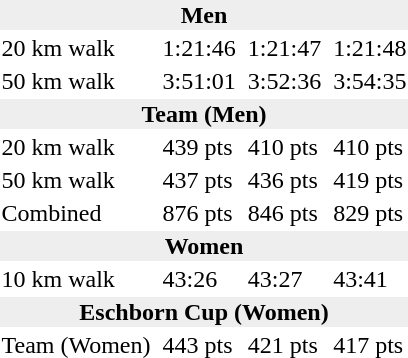<table>
<tr>
<td colspan=7 bgcolor=#eeeeee style=text-align:center;><strong>Men</strong></td>
</tr>
<tr>
<td>20 km walk</td>
<td></td>
<td>1:21:46</td>
<td></td>
<td>1:21:47</td>
<td></td>
<td>1:21:48</td>
</tr>
<tr>
<td>50 km walk</td>
<td></td>
<td>3:51:01</td>
<td></td>
<td>3:52:36</td>
<td></td>
<td>3:54:35</td>
</tr>
<tr>
<td colspan=7 bgcolor=#eeeeee style=text-align:center;><strong>Team (Men)</strong></td>
</tr>
<tr>
<td>20 km walk</td>
<td></td>
<td>439 pts</td>
<td></td>
<td>410 pts</td>
<td></td>
<td>410 pts</td>
</tr>
<tr>
<td>50 km walk</td>
<td></td>
<td>437 pts</td>
<td></td>
<td>436 pts</td>
<td></td>
<td>419 pts</td>
</tr>
<tr>
<td>Combined</td>
<td></td>
<td>876 pts</td>
<td></td>
<td>846 pts</td>
<td></td>
<td>829 pts</td>
</tr>
<tr>
<td colspan=7 bgcolor=#eeeeee style=text-align:center;><strong>Women</strong></td>
</tr>
<tr>
<td>10 km walk</td>
<td></td>
<td>43:26</td>
<td></td>
<td>43:27</td>
<td></td>
<td>43:41</td>
</tr>
<tr>
<td colspan=7 bgcolor=#eeeeee style=text-align:center;><strong>Eschborn Cup (Women)</strong></td>
</tr>
<tr>
<td>Team (Women)</td>
<td></td>
<td>443 pts</td>
<td></td>
<td>421 pts</td>
<td></td>
<td>417 pts</td>
</tr>
</table>
